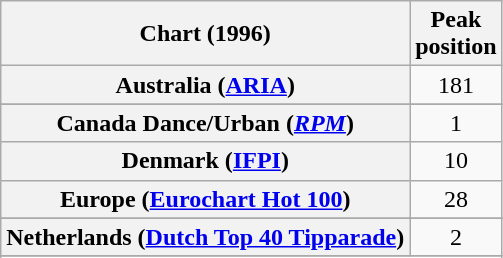<table class="wikitable sortable plainrowheaders" style="text-align:center">
<tr>
<th scope="col">Chart (1996)</th>
<th scope="col">Peak<br>position</th>
</tr>
<tr>
<th scope="row">Australia (<a href='#'>ARIA</a>)</th>
<td>181</td>
</tr>
<tr>
</tr>
<tr>
</tr>
<tr>
</tr>
<tr>
<th scope="row">Canada Dance/Urban (<a href='#'><em>RPM</em></a>)</th>
<td>1</td>
</tr>
<tr>
<th scope="row">Denmark (<a href='#'>IFPI</a>)</th>
<td>10</td>
</tr>
<tr>
<th scope="row">Europe (<a href='#'>Eurochart Hot 100</a>)</th>
<td>28</td>
</tr>
<tr>
</tr>
<tr>
</tr>
<tr>
<th scope="row">Netherlands (<a href='#'>Dutch Top 40 Tipparade</a>)</th>
<td>2</td>
</tr>
<tr>
</tr>
<tr>
</tr>
<tr>
</tr>
<tr>
</tr>
<tr>
</tr>
</table>
